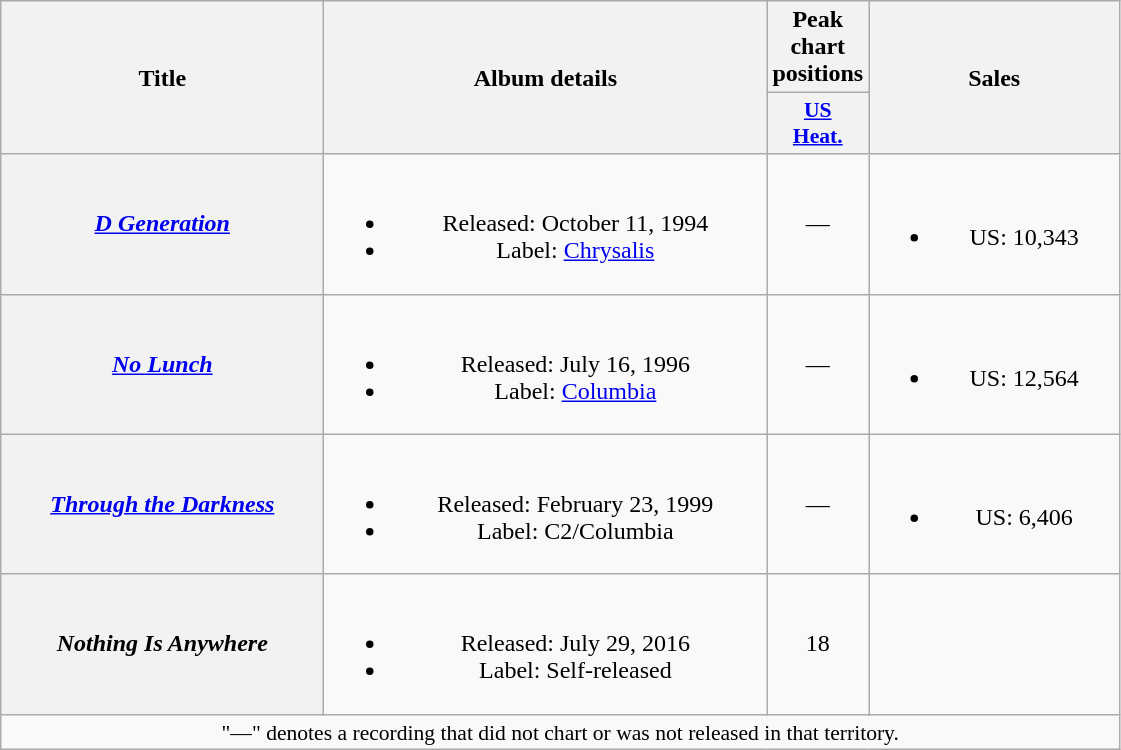<table class="wikitable plainrowheaders" style="text-align:center;" border="1">
<tr>
<th rowspan="2" scope="col" style="width:13em;">Title</th>
<th rowspan="2" scope="col" style="width:18em;">Album details</th>
<th>Peak chart positions</th>
<th rowspan="2" scope="col" style="width:10em;">Sales</th>
</tr>
<tr>
<th scope="col" style="width:2em;font-size:90%;"><a href='#'>US<br>Heat.</a><br></th>
</tr>
<tr>
<th scope="row"><em><a href='#'>D Generation</a></em></th>
<td><br><ul><li>Released: October 11, 1994</li><li>Label: <a href='#'>Chrysalis</a></li></ul></td>
<td>—</td>
<td><br><ul><li>US: 10,343</li></ul></td>
</tr>
<tr>
<th scope="row"><em><a href='#'>No Lunch</a></em></th>
<td><br><ul><li>Released: July 16, 1996</li><li>Label: <a href='#'>Columbia</a></li></ul></td>
<td>—</td>
<td><br><ul><li>US: 12,564</li></ul></td>
</tr>
<tr>
<th scope="row"><em><a href='#'>Through the Darkness</a></em></th>
<td><br><ul><li>Released: February 23, 1999</li><li>Label: C2/Columbia</li></ul></td>
<td>—</td>
<td><br><ul><li>US: 6,406</li></ul></td>
</tr>
<tr>
<th scope="row"><em>Nothing Is Anywhere</em></th>
<td><br><ul><li>Released: July 29, 2016</li><li>Label: Self-released</li></ul></td>
<td>18</td>
<td></td>
</tr>
<tr>
<td colspan="4" style="font-size:90%">"—" denotes a recording that did not chart or was not released in that territory.</td>
</tr>
</table>
